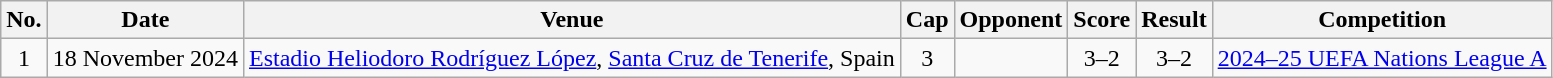<table class="wikitable">
<tr>
<th scope="col">No.</th>
<th scope="col">Date</th>
<th scope="col">Venue</th>
<th scope="col">Cap</th>
<th scope="col">Opponent</th>
<th scope="col">Score</th>
<th scope="col">Result</th>
<th scope="col">Competition</th>
</tr>
<tr>
<td align="center">1</td>
<td>18 November 2024</td>
<td><a href='#'>Estadio Heliodoro Rodríguez López</a>, <a href='#'>Santa Cruz de Tenerife</a>, Spain</td>
<td align="center">3</td>
<td></td>
<td align="center">3–2</td>
<td align="center">3–2</td>
<td><a href='#'>2024–25 UEFA Nations League A</a></td>
</tr>
</table>
